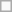<table class=wikitable>
<tr>
<td> </td>
</tr>
</table>
